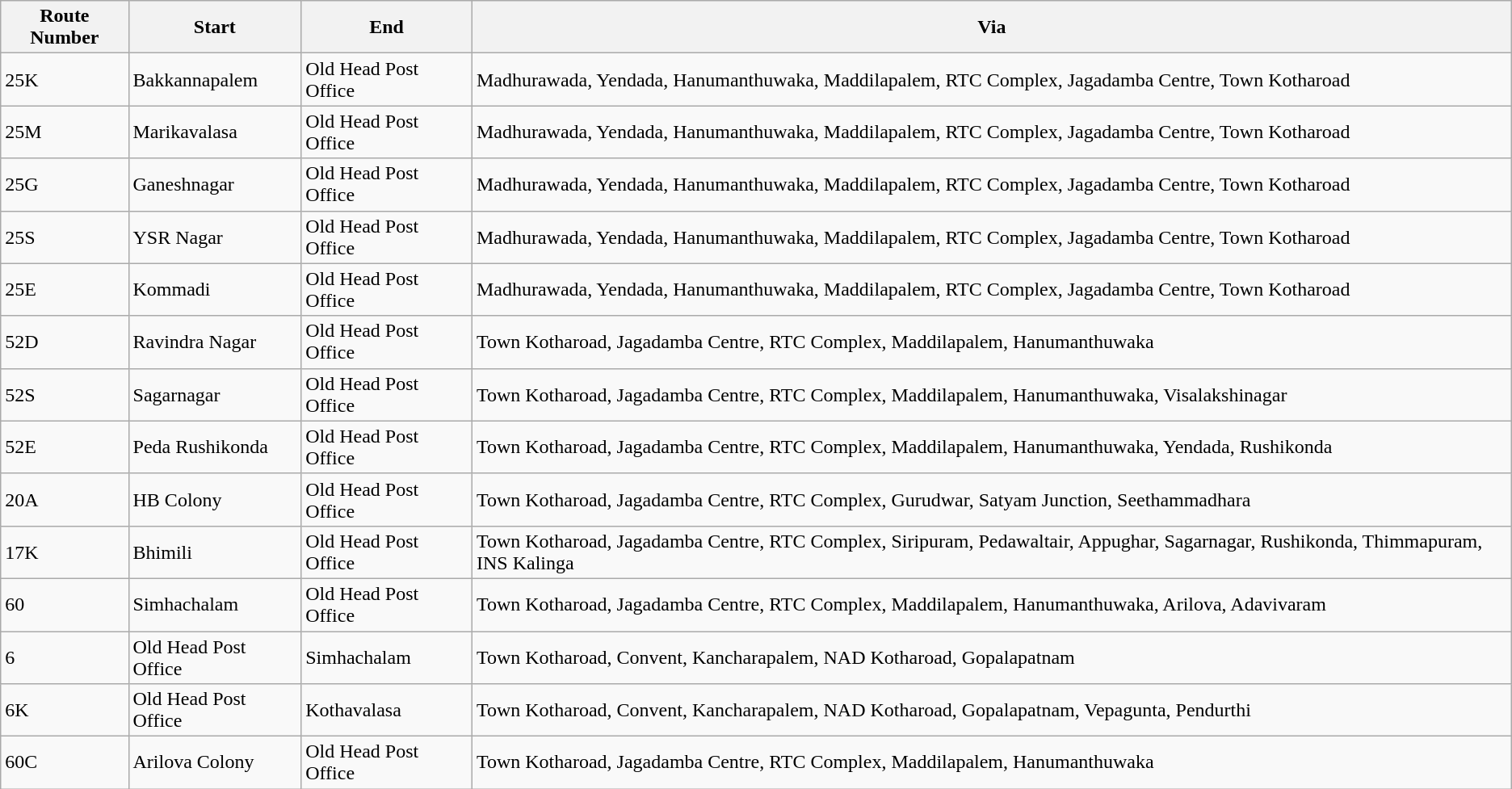<table class="sortable wikitable">
<tr>
<th>Route Number</th>
<th>Start</th>
<th>End</th>
<th>Via</th>
</tr>
<tr>
<td>25K</td>
<td>Bakkannapalem</td>
<td>Old Head Post Office</td>
<td>Madhurawada, Yendada, Hanumanthuwaka, Maddilapalem, RTC Complex, Jagadamba Centre, Town Kotharoad</td>
</tr>
<tr>
<td>25M</td>
<td>Marikavalasa</td>
<td>Old Head Post Office</td>
<td>Madhurawada, Yendada, Hanumanthuwaka, Maddilapalem, RTC Complex, Jagadamba Centre, Town Kotharoad</td>
</tr>
<tr>
<td>25G</td>
<td>Ganeshnagar</td>
<td>Old Head Post Office</td>
<td>Madhurawada, Yendada, Hanumanthuwaka, Maddilapalem, RTC Complex, Jagadamba Centre, Town Kotharoad</td>
</tr>
<tr>
<td>25S</td>
<td>YSR Nagar</td>
<td>Old Head Post Office</td>
<td>Madhurawada, Yendada, Hanumanthuwaka, Maddilapalem, RTC Complex, Jagadamba Centre, Town Kotharoad</td>
</tr>
<tr>
<td>25E</td>
<td>Kommadi</td>
<td>Old Head Post Office</td>
<td>Madhurawada, Yendada, Hanumanthuwaka, Maddilapalem, RTC Complex, Jagadamba Centre, Town Kotharoad</td>
</tr>
<tr>
<td>52D</td>
<td>Ravindra Nagar</td>
<td>Old Head Post Office</td>
<td>Town Kotharoad, Jagadamba Centre, RTC Complex, Maddilapalem, Hanumanthuwaka</td>
</tr>
<tr>
<td>52S</td>
<td>Sagarnagar</td>
<td>Old Head Post Office</td>
<td>Town Kotharoad, Jagadamba Centre, RTC Complex, Maddilapalem, Hanumanthuwaka, Visalakshinagar</td>
</tr>
<tr>
<td>52E</td>
<td>Peda Rushikonda</td>
<td>Old Head Post Office</td>
<td>Town Kotharoad, Jagadamba Centre, RTC Complex, Maddilapalem, Hanumanthuwaka, Yendada, Rushikonda</td>
</tr>
<tr>
<td>20A</td>
<td>HB Colony</td>
<td>Old Head Post Office</td>
<td>Town Kotharoad, Jagadamba Centre, RTC Complex, Gurudwar, Satyam Junction, Seethammadhara</td>
</tr>
<tr>
<td>17K</td>
<td>Bhimili</td>
<td>Old Head Post Office</td>
<td>Town Kotharoad, Jagadamba Centre, RTC Complex, Siripuram, Pedawaltair, Appughar, Sagarnagar, Rushikonda, Thimmapuram, INS Kalinga</td>
</tr>
<tr>
<td>60</td>
<td>Simhachalam</td>
<td>Old Head Post Office</td>
<td>Town Kotharoad, Jagadamba Centre, RTC Complex, Maddilapalem, Hanumanthuwaka, Arilova, Adavivaram</td>
</tr>
<tr>
<td>6</td>
<td>Old Head Post Office</td>
<td>Simhachalam</td>
<td>Town Kotharoad, Convent, Kancharapalem, NAD Kotharoad, Gopalapatnam</td>
</tr>
<tr>
<td>6K</td>
<td>Old Head Post Office</td>
<td>Kothavalasa</td>
<td>Town Kotharoad, Convent, Kancharapalem, NAD Kotharoad, Gopalapatnam, Vepagunta, Pendurthi</td>
</tr>
<tr>
<td>60C</td>
<td>Arilova Colony</td>
<td>Old Head Post Office</td>
<td>Town Kotharoad, Jagadamba Centre, RTC Complex, Maddilapalem, Hanumanthuwaka</td>
</tr>
</table>
